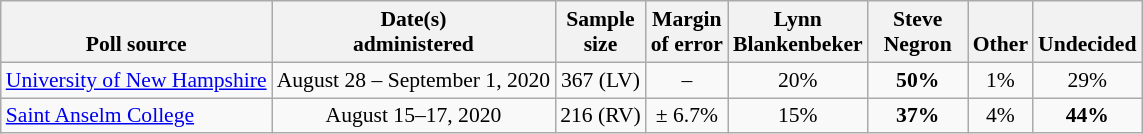<table class="wikitable" style="font-size:90%;text-align:center;">
<tr valign=bottom>
<th>Poll source</th>
<th>Date(s)<br>administered</th>
<th>Sample<br>size</th>
<th>Margin<br>of error</th>
<th style="width:60px;">Lynn Blankenbeker</th>
<th style="width:60px;">Steve Negron</th>
<th>Other</th>
<th>Undecided</th>
</tr>
<tr>
<td style="text-align:left;"><a href='#'>University of New Hampshire</a></td>
<td>August 28 – September 1, 2020</td>
<td>367 (LV)</td>
<td>–</td>
<td>20%</td>
<td><strong>50%</strong></td>
<td>1%</td>
<td>29%</td>
</tr>
<tr>
<td style="text-align:left;"><a href='#'>Saint Anselm College</a></td>
<td>August 15–17, 2020</td>
<td>216 (RV)</td>
<td>± 6.7%</td>
<td>15%</td>
<td><strong>37%</strong></td>
<td>4%</td>
<td><strong>44%</strong></td>
</tr>
</table>
